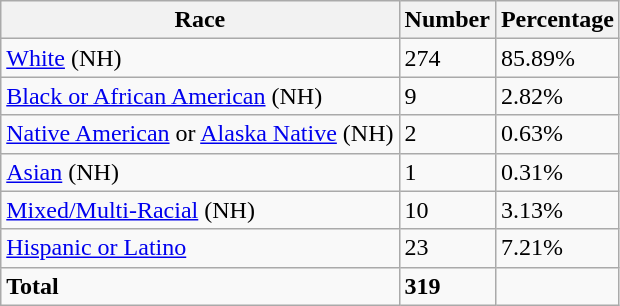<table class="wikitable">
<tr>
<th>Race</th>
<th>Number</th>
<th>Percentage</th>
</tr>
<tr>
<td><a href='#'>White</a> (NH)</td>
<td>274</td>
<td>85.89%</td>
</tr>
<tr>
<td><a href='#'>Black or African American</a> (NH)</td>
<td>9</td>
<td>2.82%</td>
</tr>
<tr>
<td><a href='#'>Native American</a> or <a href='#'>Alaska Native</a> (NH)</td>
<td>2</td>
<td>0.63%</td>
</tr>
<tr>
<td><a href='#'>Asian</a> (NH)</td>
<td>1</td>
<td>0.31%</td>
</tr>
<tr>
<td><a href='#'>Mixed/Multi-Racial</a> (NH)</td>
<td>10</td>
<td>3.13%</td>
</tr>
<tr>
<td><a href='#'>Hispanic or Latino</a></td>
<td>23</td>
<td>7.21%</td>
</tr>
<tr>
<td><strong>Total</strong></td>
<td><strong>319</strong></td>
<td></td>
</tr>
</table>
